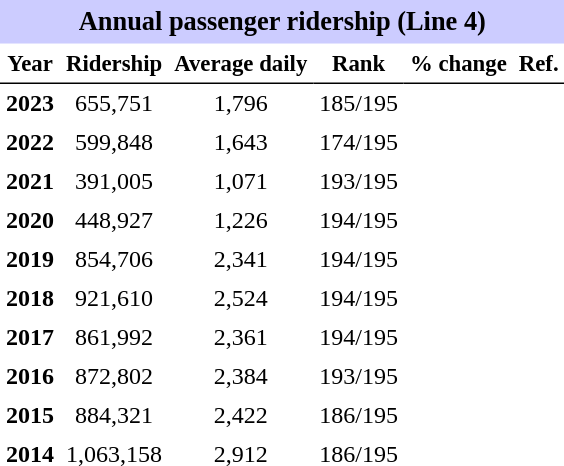<table class="toccolours" cellpadding="4" cellspacing="0" style="text-align:right;">
<tr>
<th colspan="6"  style="background-color:#ccf; background-color:#ccf; font-size:110%; text-align:center;">Annual passenger ridership (Line 4)</th>
</tr>
<tr style="font-size:95%; text-align:center">
<th style="border-bottom:1px solid black">Year</th>
<th style="border-bottom:1px solid black">Ridership</th>
<th style="border-bottom:1px solid black">Average daily</th>
<th style="border-bottom:1px solid black">Rank</th>
<th style="border-bottom:1px solid black">% change</th>
<th style="border-bottom:1px solid black">Ref.</th>
</tr>
<tr style="text-align:center;">
<td><strong>2023</strong></td>
<td>655,751</td>
<td>1,796</td>
<td>185/195</td>
<td></td>
<td></td>
</tr>
<tr style="text-align:center;">
<td><strong>2022</strong></td>
<td>599,848</td>
<td>1,643</td>
<td>174/195</td>
<td></td>
<td></td>
</tr>
<tr style="text-align:center;">
<td><strong>2021</strong></td>
<td>391,005</td>
<td>1,071</td>
<td>193/195</td>
<td></td>
<td></td>
</tr>
<tr style="text-align:center;">
<td><strong>2020</strong></td>
<td>448,927</td>
<td>1,226</td>
<td>194/195</td>
<td></td>
<td></td>
</tr>
<tr style="text-align:center;">
<td><strong>2019</strong></td>
<td>854,706</td>
<td>2,341</td>
<td>194/195</td>
<td></td>
<td></td>
</tr>
<tr style="text-align:center;">
<td><strong>2018</strong></td>
<td>921,610</td>
<td>2,524</td>
<td>194/195</td>
<td></td>
<td></td>
</tr>
<tr style="text-align:center;">
<td><strong>2017</strong></td>
<td>861,992</td>
<td>2,361</td>
<td>194/195</td>
<td></td>
<td></td>
</tr>
<tr style="text-align:center;">
<td><strong>2016</strong></td>
<td>872,802</td>
<td>2,384</td>
<td>193/195</td>
<td></td>
<td></td>
</tr>
<tr style="text-align:center;">
<td><strong>2015</strong></td>
<td>884,321</td>
<td>2,422</td>
<td>186/195</td>
<td></td>
<td></td>
</tr>
<tr style="text-align:center;">
<td><strong>2014</strong></td>
<td>1,063,158</td>
<td>2,912</td>
<td>186/195</td>
<td></td>
<td></td>
</tr>
</table>
